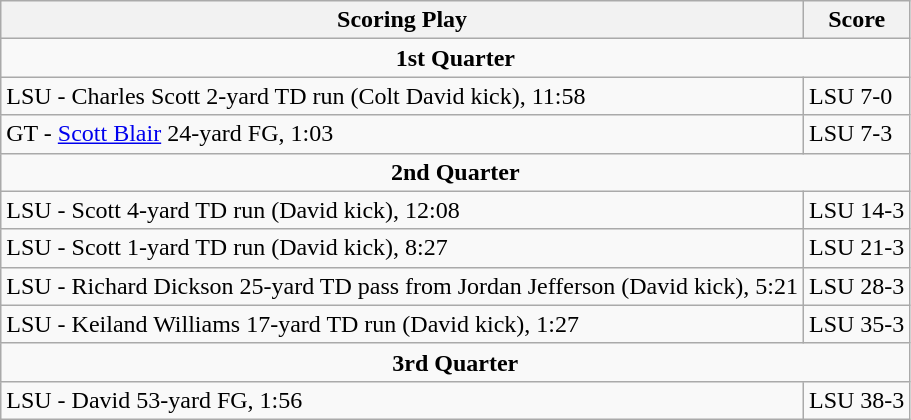<table class="wikitable">
<tr>
<th>Scoring Play</th>
<th>Score</th>
</tr>
<tr>
<td colspan="4" align="center"><strong>1st Quarter</strong></td>
</tr>
<tr>
<td>LSU - Charles Scott 2-yard TD run (Colt David kick), 11:58</td>
<td>LSU 7-0</td>
</tr>
<tr>
<td>GT - <a href='#'>Scott Blair</a> 24-yard FG, 1:03</td>
<td>LSU 7-3</td>
</tr>
<tr>
<td colspan="4" align="center"><strong>2nd Quarter</strong></td>
</tr>
<tr>
<td>LSU - Scott 4-yard TD run (David kick), 12:08</td>
<td>LSU 14-3</td>
</tr>
<tr>
<td>LSU - Scott 1-yard TD run (David kick), 8:27</td>
<td>LSU 21-3</td>
</tr>
<tr>
<td>LSU - Richard Dickson 25-yard TD pass from Jordan Jefferson (David kick), 5:21</td>
<td>LSU 28-3</td>
</tr>
<tr>
<td>LSU - Keiland Williams 17-yard TD run (David kick), 1:27</td>
<td>LSU 35-3</td>
</tr>
<tr>
<td colspan="4" align="center"><strong>3rd Quarter</strong></td>
</tr>
<tr>
<td>LSU - David 53-yard FG, 1:56</td>
<td>LSU 38-3</td>
</tr>
</table>
